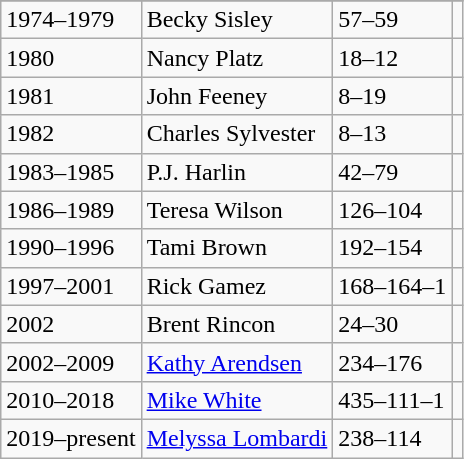<table class="wikitable">
<tr style="text-align:center;">
</tr>
<tr>
<td>1974–1979</td>
<td>Becky Sisley</td>
<td>57–59</td>
<td></td>
</tr>
<tr>
<td>1980</td>
<td>Nancy Platz</td>
<td>18–12</td>
<td></td>
</tr>
<tr>
<td>1981</td>
<td>John Feeney</td>
<td>8–19</td>
<td></td>
</tr>
<tr>
<td>1982</td>
<td>Charles Sylvester</td>
<td>8–13</td>
<td></td>
</tr>
<tr>
<td>1983–1985</td>
<td>P.J. Harlin</td>
<td>42–79</td>
<td></td>
</tr>
<tr>
<td>1986–1989</td>
<td>Teresa Wilson</td>
<td>126–104</td>
<td></td>
</tr>
<tr>
<td>1990–1996</td>
<td>Tami Brown</td>
<td>192–154</td>
<td></td>
</tr>
<tr>
<td>1997–2001</td>
<td>Rick Gamez</td>
<td>168–164–1</td>
<td></td>
</tr>
<tr>
<td>2002</td>
<td>Brent Rincon</td>
<td>24–30</td>
<td></td>
</tr>
<tr>
<td>2002–2009</td>
<td><a href='#'>Kathy Arendsen</a></td>
<td>234–176</td>
<td></td>
</tr>
<tr>
<td>2010–2018</td>
<td><a href='#'>Mike White</a></td>
<td>435–111–1</td>
<td></td>
</tr>
<tr>
<td>2019–present</td>
<td><a href='#'>Melyssa Lombardi</a></td>
<td>238–114</td>
<td></td>
</tr>
</table>
